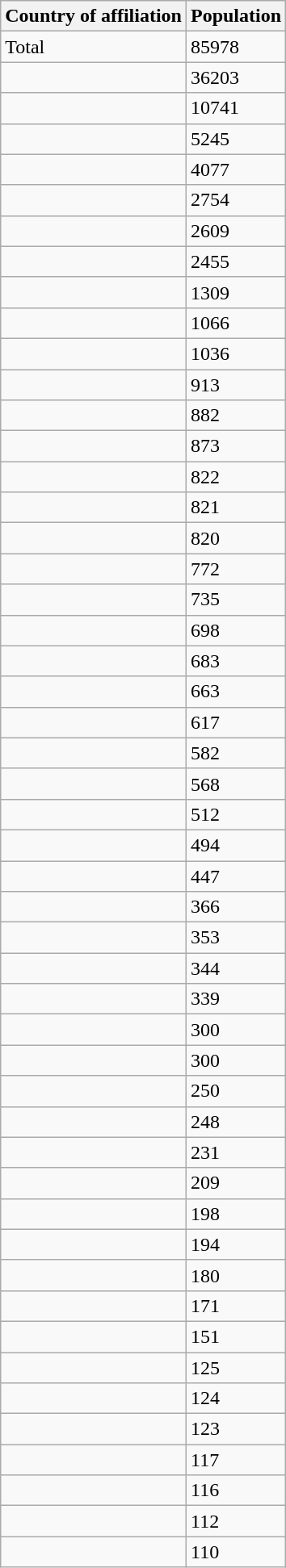<table class="wikitable">
<tr>
<th>Country of affiliation</th>
<th>Population</th>
</tr>
<tr>
<td>Total</td>
<td>85978</td>
</tr>
<tr>
<td></td>
<td>36203</td>
</tr>
<tr>
<td></td>
<td>10741</td>
</tr>
<tr>
<td></td>
<td>5245</td>
</tr>
<tr>
<td></td>
<td>4077</td>
</tr>
<tr>
<td></td>
<td>2754</td>
</tr>
<tr>
<td></td>
<td>2609</td>
</tr>
<tr>
<td></td>
<td>2455</td>
</tr>
<tr>
<td></td>
<td>1309</td>
</tr>
<tr>
<td></td>
<td>1066</td>
</tr>
<tr>
<td></td>
<td>1036</td>
</tr>
<tr>
<td></td>
<td>913</td>
</tr>
<tr>
<td></td>
<td>882</td>
</tr>
<tr>
<td></td>
<td>873</td>
</tr>
<tr>
<td></td>
<td>822</td>
</tr>
<tr>
<td></td>
<td>821</td>
</tr>
<tr>
<td></td>
<td>820</td>
</tr>
<tr>
<td></td>
<td>772</td>
</tr>
<tr>
<td></td>
<td>735</td>
</tr>
<tr>
<td></td>
<td>698</td>
</tr>
<tr>
<td></td>
<td>683</td>
</tr>
<tr>
<td></td>
<td>663</td>
</tr>
<tr>
<td></td>
<td>617</td>
</tr>
<tr>
<td></td>
<td>582</td>
</tr>
<tr>
<td></td>
<td>568</td>
</tr>
<tr>
<td></td>
<td>512</td>
</tr>
<tr>
<td></td>
<td>494</td>
</tr>
<tr>
<td></td>
<td>447</td>
</tr>
<tr>
<td></td>
<td>366</td>
</tr>
<tr>
<td></td>
<td>353</td>
</tr>
<tr>
<td></td>
<td>344</td>
</tr>
<tr>
<td></td>
<td>339</td>
</tr>
<tr>
<td></td>
<td>300</td>
</tr>
<tr>
<td></td>
<td>300</td>
</tr>
<tr>
<td></td>
<td>250</td>
</tr>
<tr>
<td></td>
<td>248</td>
</tr>
<tr>
<td></td>
<td>231</td>
</tr>
<tr>
<td></td>
<td>209</td>
</tr>
<tr>
<td></td>
<td>198</td>
</tr>
<tr>
<td></td>
<td>194</td>
</tr>
<tr>
<td></td>
<td>180</td>
</tr>
<tr>
<td></td>
<td>171</td>
</tr>
<tr>
<td></td>
<td>151</td>
</tr>
<tr>
<td></td>
<td>125</td>
</tr>
<tr>
<td></td>
<td>124</td>
</tr>
<tr>
<td></td>
<td>123</td>
</tr>
<tr>
<td></td>
<td>117</td>
</tr>
<tr>
<td></td>
<td>116</td>
</tr>
<tr>
<td></td>
<td>112</td>
</tr>
<tr>
<td></td>
<td>110</td>
</tr>
</table>
